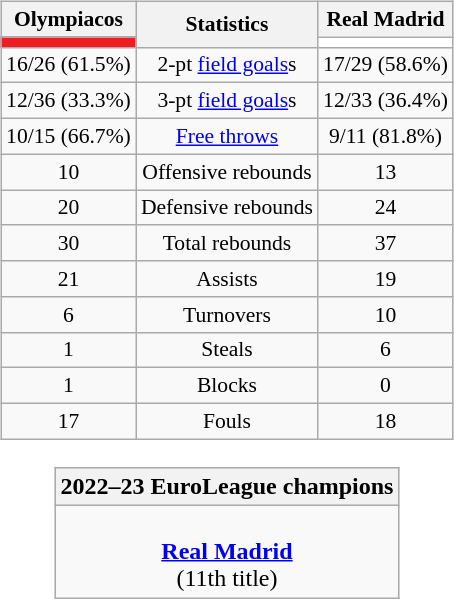<table style="width:100%;">
<tr>
<td valign=top align=right width=33%><br>













</td>
<td style="vertical-align:top; align:center; width:33%;"><br><table style="width:100%;">
<tr>
<td style="width=50%;"></td>
<td></td>
<td style="width=50%;"></td>
</tr>
</table>
<table class="wikitable" style="font-size:90%; text-align:center; margin:auto;" align=center>
<tr>
<th>Olympiacos</th>
<th rowspan=2>Statistics</th>
<th>Real Madrid</th>
</tr>
<tr>
<td style="background:#EF1C21;"></td>
<td style="background:#FFFFFF;"></td>
</tr>
<tr>
<td>16/26 (61.5%)</td>
<td>2-pt <a href='#'>field goals</a>s</td>
<td>17/29 (58.6%)</td>
</tr>
<tr>
<td>12/36 (33.3%)</td>
<td>3-pt <a href='#'>field goals</a>s</td>
<td>12/33 (36.4%)</td>
</tr>
<tr>
<td>10/15 (66.7%)</td>
<td><a href='#'>Free throws</a></td>
<td>9/11 (81.8%)</td>
</tr>
<tr>
<td>10</td>
<td>Offensive rebounds</td>
<td>13</td>
</tr>
<tr>
<td>20</td>
<td>Defensive rebounds</td>
<td>24</td>
</tr>
<tr>
<td>30</td>
<td>Total rebounds</td>
<td>37</td>
</tr>
<tr>
<td>21</td>
<td>Assists</td>
<td>19</td>
</tr>
<tr>
<td>6</td>
<td>Turnovers</td>
<td>10</td>
</tr>
<tr>
<td>1</td>
<td>Steals</td>
<td>6</td>
</tr>
<tr>
<td>1</td>
<td>Blocks</td>
<td>0</td>
</tr>
<tr>
<td>17</td>
<td>Fouls</td>
<td>18</td>
</tr>
</table>
<br><table class=wikitable style="text-align:center; margin:auto">
<tr>
<th>2022–23 EuroLeague champions</th>
</tr>
<tr>
<td><br><strong><a href='#'>Real Madrid</a></strong><br>(11th title)</td>
</tr>
</table>
</td>
<td style="vertical-align:top; align:left; width:33%;"><br>













</td>
</tr>
</table>
